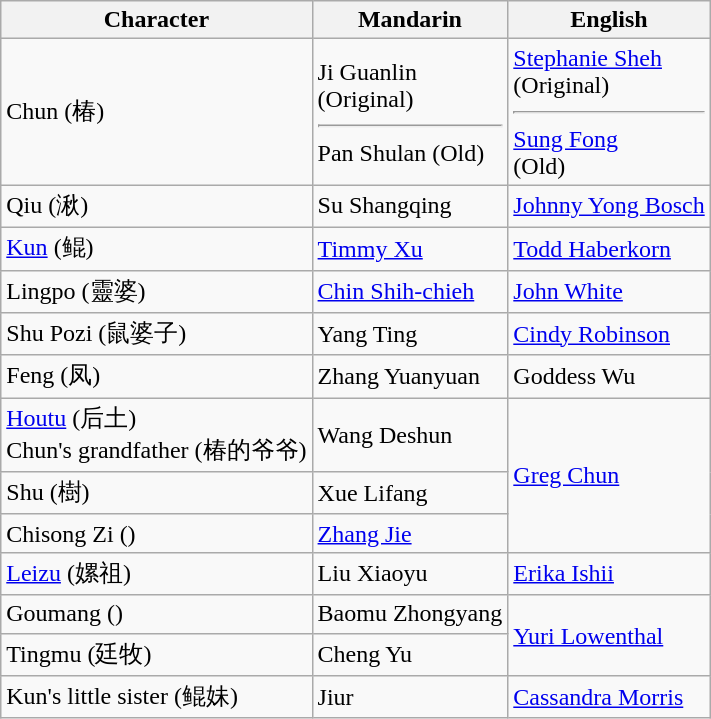<table class="wikitable">
<tr>
<th>Character</th>
<th>Mandarin</th>
<th>English</th>
</tr>
<tr>
<td>Chun (椿)</td>
<td>Ji Guanlin<br>(Original)<hr>Pan Shulan (Old)</td>
<td><a href='#'>Stephanie Sheh</a><br>(Original)<hr><a href='#'>Sung Fong</a><br>(Old)</td>
</tr>
<tr>
<td>Qiu (湫)</td>
<td>Su Shangqing</td>
<td><a href='#'>Johnny Yong Bosch</a></td>
</tr>
<tr>
<td><a href='#'>Kun</a> (鲲)</td>
<td><a href='#'>Timmy Xu</a></td>
<td><a href='#'>Todd Haberkorn</a></td>
</tr>
<tr>
<td>Lingpo (靈婆)</td>
<td><a href='#'>Chin Shih-chieh</a></td>
<td><a href='#'>John White</a></td>
</tr>
<tr>
<td>Shu Pozi (鼠婆子)</td>
<td>Yang Ting</td>
<td><a href='#'>Cindy Robinson</a></td>
</tr>
<tr>
<td>Feng (凤)</td>
<td>Zhang Yuanyuan</td>
<td>Goddess Wu</td>
</tr>
<tr>
<td><a href='#'>Houtu</a> (后土)<br>Chun's grandfather (椿的爷爷)</td>
<td>Wang Deshun</td>
<td rowspan="3"><a href='#'>Greg Chun</a></td>
</tr>
<tr>
<td>Shu (樹)</td>
<td>Xue Lifang</td>
</tr>
<tr>
<td>Chisong Zi ()</td>
<td><a href='#'>Zhang Jie</a></td>
</tr>
<tr>
<td><a href='#'>Leizu</a> (嫘祖)</td>
<td>Liu Xiaoyu</td>
<td><a href='#'>Erika Ishii</a></td>
</tr>
<tr>
<td>Goumang ()</td>
<td>Baomu Zhongyang</td>
<td rowspan="2"><a href='#'>Yuri Lowenthal</a></td>
</tr>
<tr>
<td>Tingmu (廷牧)</td>
<td>Cheng Yu</td>
</tr>
<tr>
<td>Kun's little sister (鲲妹)</td>
<td>Jiur</td>
<td><a href='#'>Cassandra Morris</a></td>
</tr>
</table>
